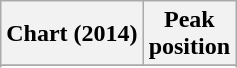<table class="wikitable sortable plainrowheaders">
<tr>
<th scope="col">Chart (2014)</th>
<th scope="col">Peak<br> position</th>
</tr>
<tr>
</tr>
<tr>
</tr>
<tr>
</tr>
<tr>
</tr>
</table>
